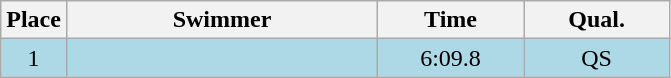<table class=wikitable style="text-align:center">
<tr>
<th>Place</th>
<th width=200>Swimmer</th>
<th width=90>Time</th>
<th width=90>Qual.</th>
</tr>
<tr bgcolor=lightblue>
<td>1</td>
<td align=left></td>
<td>6:09.8</td>
<td>QS</td>
</tr>
</table>
